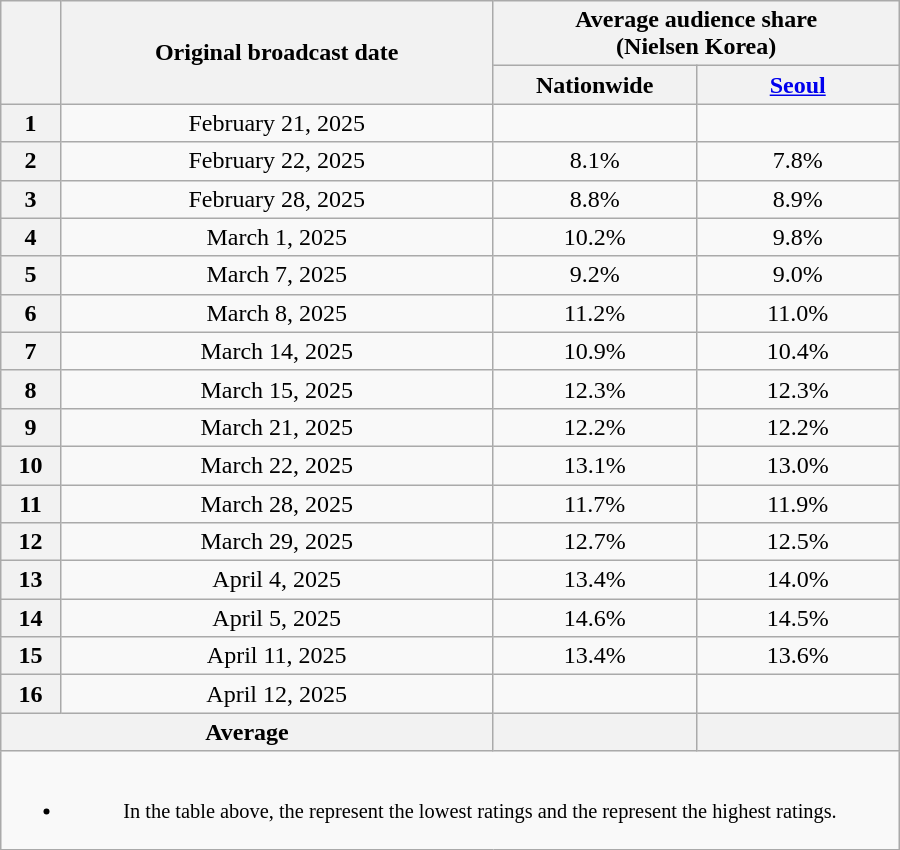<table class="wikitable" style="margin-left:auto; margin-right:auto; width:600px; text-align:center">
<tr>
<th scope="col" rowspan="2"></th>
<th scope="col" rowspan="2">Original broadcast date</th>
<th scope="col" colspan="2">Average audience share<br>(Nielsen Korea)</th>
</tr>
<tr>
<th scope="col" style="width:8em">Nationwide</th>
<th scope="col" style="width:8em"><a href='#'>Seoul</a></th>
</tr>
<tr>
<th scope="row">1</th>
<td>February 21, 2025</td>
<td><strong></strong> </td>
<td><strong></strong> </td>
</tr>
<tr>
<th scope="row">2</th>
<td>February 22, 2025</td>
<td>8.1% </td>
<td>7.8% </td>
</tr>
<tr>
<th scope="row">3</th>
<td>February 28, 2025</td>
<td>8.8% </td>
<td>8.9% </td>
</tr>
<tr>
<th scope="row">4</th>
<td>March 1, 2025</td>
<td>10.2% </td>
<td>9.8% </td>
</tr>
<tr>
<th scope="row">5</th>
<td>March 7, 2025</td>
<td>9.2% </td>
<td>9.0% </td>
</tr>
<tr>
<th scope="row">6</th>
<td>March 8, 2025</td>
<td>11.2% </td>
<td>11.0% </td>
</tr>
<tr>
<th scope="row">7</th>
<td>March 14, 2025</td>
<td>10.9% </td>
<td>10.4% </td>
</tr>
<tr>
<th scope="row">8</th>
<td>March 15, 2025</td>
<td>12.3% </td>
<td>12.3% </td>
</tr>
<tr>
<th scope="row">9</th>
<td>March 21, 2025</td>
<td>12.2% </td>
<td>12.2% </td>
</tr>
<tr>
<th scope="row">10</th>
<td>March 22, 2025</td>
<td>13.1% </td>
<td>13.0% </td>
</tr>
<tr>
<th scope="row">11</th>
<td>March 28, 2025</td>
<td>11.7% </td>
<td>11.9% </td>
</tr>
<tr>
<th scope="row">12</th>
<td>March 29, 2025</td>
<td>12.7% </td>
<td>12.5% </td>
</tr>
<tr>
<th scope="row">13</th>
<td>April 4, 2025</td>
<td>13.4% </td>
<td>14.0% </td>
</tr>
<tr>
<th scope="row">14</th>
<td>April 5, 2025</td>
<td>14.6% </td>
<td>14.5% </td>
</tr>
<tr>
<th scope="row">15</th>
<td>April 11, 2025</td>
<td>13.4% </td>
<td>13.6% </td>
</tr>
<tr>
<th scope="row">16</th>
<td>April 12, 2025</td>
<td><strong></strong> </td>
<td><strong></strong> </td>
</tr>
<tr>
<th scope="col" colspan="2">Average</th>
<th scope="col"></th>
<th scope="col"></th>
</tr>
<tr>
<td colspan="5" style="font-size:85%"><br><ul><li>In the table above, the <strong></strong> represent the lowest ratings and the <strong></strong> represent the highest ratings.</li></ul></td>
</tr>
</table>
